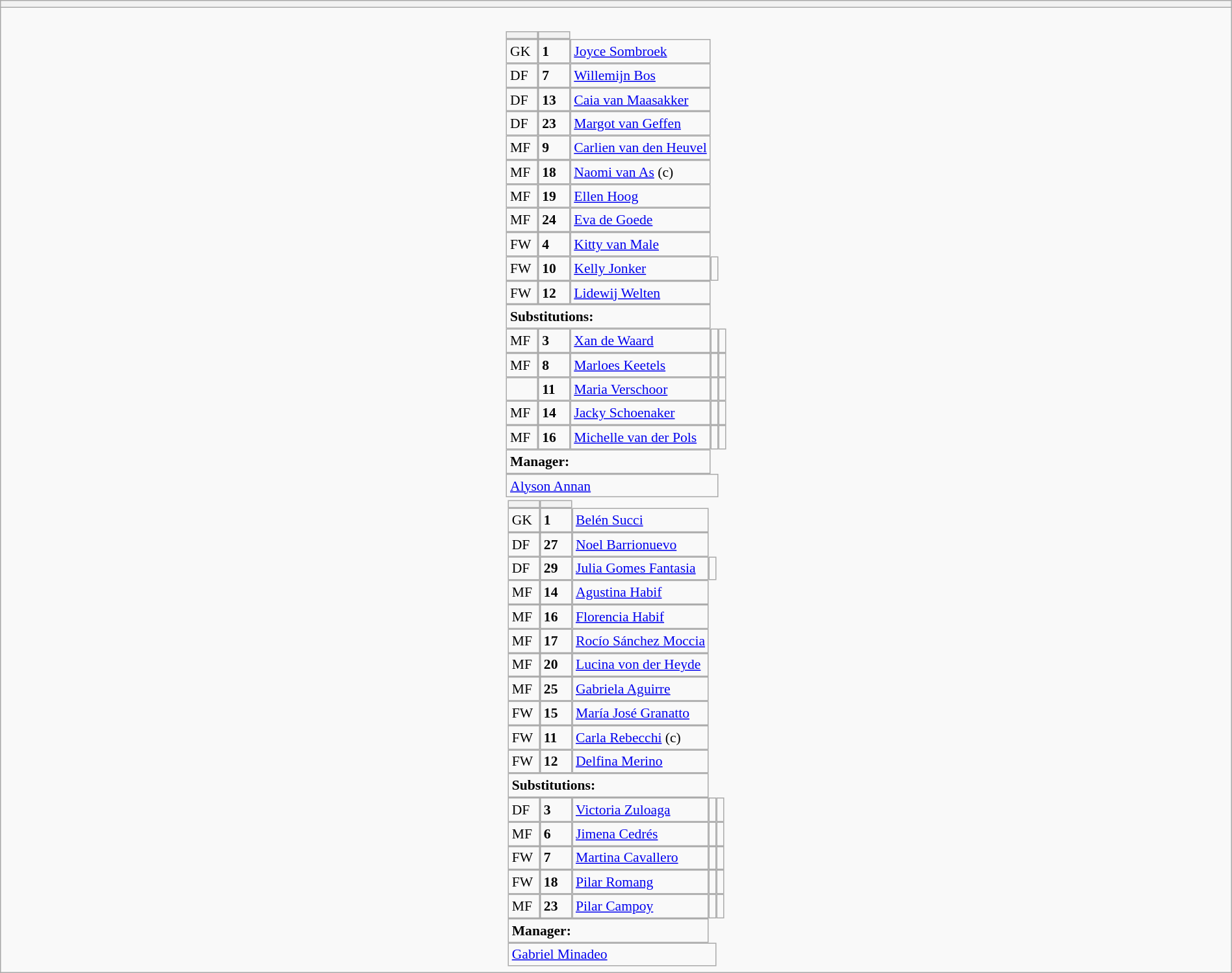<table style="width:100%" class="wikitable collapsible collapsed">
<tr>
<th></th>
</tr>
<tr>
<td><br>






<table style="font-size:90%; margin:0.2em auto;" cellspacing="0" cellpadding="0">
<tr>
<th width="25"></th>
<th width="25"></th>
</tr>
<tr>
<td>GK</td>
<td><strong>1</strong></td>
<td><a href='#'>Joyce Sombroek</a></td>
</tr>
<tr>
<td>DF</td>
<td><strong>7</strong></td>
<td><a href='#'>Willemijn Bos</a></td>
</tr>
<tr>
<td>DF</td>
<td><strong>13</strong></td>
<td><a href='#'>Caia van Maasakker</a></td>
</tr>
<tr>
<td>DF</td>
<td><strong>23</strong></td>
<td><a href='#'>Margot van Geffen</a></td>
</tr>
<tr>
<td>MF</td>
<td><strong>9</strong></td>
<td><a href='#'>Carlien van den Heuvel</a></td>
</tr>
<tr>
<td>MF</td>
<td><strong>18</strong></td>
<td><a href='#'>Naomi van As</a> (c)</td>
</tr>
<tr>
<td>MF</td>
<td><strong>19</strong></td>
<td><a href='#'>Ellen Hoog</a></td>
</tr>
<tr>
<td>MF</td>
<td><strong>24</strong></td>
<td><a href='#'>Eva de Goede</a></td>
</tr>
<tr>
<td>FW</td>
<td><strong>4</strong></td>
<td><a href='#'>Kitty van Male</a></td>
</tr>
<tr>
<td>FW</td>
<td><strong>10</strong></td>
<td><a href='#'>Kelly Jonker</a></td>
<td> </td>
</tr>
<tr>
<td>FW</td>
<td><strong>12</strong></td>
<td><a href='#'>Lidewij Welten</a></td>
</tr>
<tr>
<td colspan=3><strong>Substitutions:</strong></td>
</tr>
<tr>
<td>MF</td>
<td><strong>3</strong></td>
<td><a href='#'>Xan de Waard</a></td>
<td></td>
<td></td>
</tr>
<tr>
<td>MF</td>
<td><strong>8</strong></td>
<td><a href='#'>Marloes Keetels</a></td>
<td></td>
<td></td>
</tr>
<tr>
<td></td>
<td><strong>11</strong></td>
<td><a href='#'>Maria Verschoor</a></td>
<td></td>
<td></td>
</tr>
<tr>
<td>MF</td>
<td><strong>14</strong></td>
<td><a href='#'>Jacky Schoenaker</a></td>
<td></td>
<td></td>
</tr>
<tr>
<td>MF</td>
<td><strong>16</strong></td>
<td><a href='#'>Michelle van der Pols</a></td>
<td> </td>
<td></td>
</tr>
<tr>
<td colspan=3><strong>Manager:</strong></td>
</tr>
<tr>
<td colspan=4> <a href='#'>Alyson Annan</a></td>
</tr>
</table>
<table cellspacing="0" cellpadding="0" style="font-size:90%; margin:0.2em auto;">
<tr>
<th width="25"></th>
<th width="25"></th>
</tr>
<tr>
<td>GK</td>
<td><strong>1</strong></td>
<td><a href='#'>Belén Succi</a></td>
</tr>
<tr>
<td>DF</td>
<td><strong>27</strong></td>
<td><a href='#'>Noel Barrionuevo</a></td>
</tr>
<tr>
<td>DF</td>
<td><strong>29</strong></td>
<td><a href='#'>Julia Gomes Fantasia</a></td>
<td> </td>
</tr>
<tr>
<td>MF</td>
<td><strong>14</strong></td>
<td><a href='#'>Agustina Habif</a></td>
</tr>
<tr>
<td>MF</td>
<td><strong>16</strong></td>
<td><a href='#'>Florencia Habif</a></td>
</tr>
<tr>
<td>MF</td>
<td><strong>17</strong></td>
<td><a href='#'>Rocío Sánchez Moccia</a></td>
</tr>
<tr>
<td>MF</td>
<td><strong>20</strong></td>
<td><a href='#'>Lucina von der Heyde</a></td>
</tr>
<tr>
<td>MF</td>
<td><strong>25</strong></td>
<td><a href='#'>Gabriela Aguirre</a></td>
</tr>
<tr>
<td>FW</td>
<td><strong>15</strong></td>
<td><a href='#'>María José Granatto</a></td>
</tr>
<tr>
<td>FW</td>
<td><strong>11</strong></td>
<td><a href='#'>Carla Rebecchi</a> (c)</td>
</tr>
<tr>
<td>FW</td>
<td><strong>12</strong></td>
<td><a href='#'>Delfina Merino</a></td>
</tr>
<tr>
<td colspan=3><strong>Substitutions:</strong></td>
</tr>
<tr>
<td>DF</td>
<td><strong>3</strong></td>
<td><a href='#'>Victoria Zuloaga</a></td>
<td></td>
<td></td>
</tr>
<tr>
<td>MF</td>
<td><strong>6</strong></td>
<td><a href='#'>Jimena Cedrés</a></td>
<td></td>
<td></td>
</tr>
<tr>
<td>FW</td>
<td><strong>7</strong></td>
<td><a href='#'>Martina Cavallero</a></td>
<td></td>
<td></td>
</tr>
<tr>
<td>FW</td>
<td><strong>18</strong></td>
<td><a href='#'>Pilar Romang</a></td>
<td></td>
<td></td>
</tr>
<tr>
<td>MF</td>
<td><strong>23</strong></td>
<td><a href='#'>Pilar Campoy</a></td>
<td></td>
<td></td>
</tr>
<tr>
<td colspan=3><strong>Manager:</strong></td>
</tr>
<tr>
<td colspan=4> <a href='#'>Gabriel Minadeo</a></td>
</tr>
</table>
</td>
</tr>
</table>
